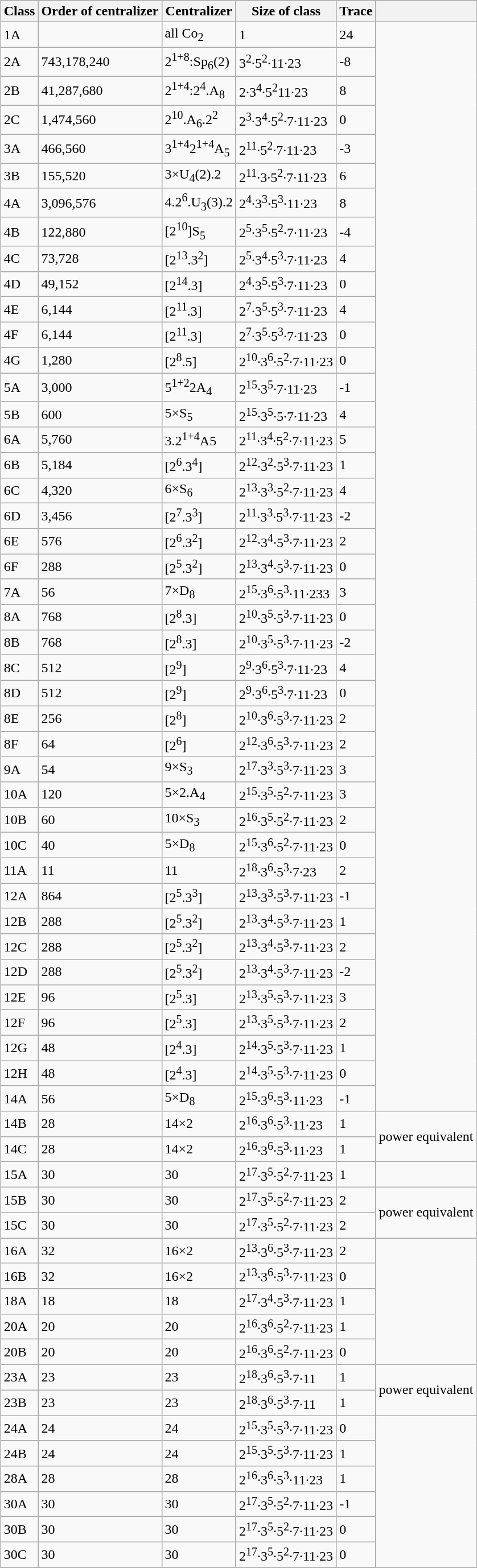<table class="wikitable" style="margin: 1em auto;">
<tr>
<th>Class</th>
<th>Order of centralizer</th>
<th>Centralizer</th>
<th>Size of class</th>
<th>Trace</th>
<th></th>
</tr>
<tr>
<td>1A</td>
<td></td>
<td>all Co<sub>2</sub></td>
<td>1</td>
<td>24</td>
</tr>
<tr>
<td>2A</td>
<td>743,178,240</td>
<td>2<sup>1+8</sup>:Sp<sub>6</sub>(2)</td>
<td>3<sup>2</sup>·5<sup>2</sup>·11·23</td>
<td>-8</td>
</tr>
<tr>
<td>2B</td>
<td>41,287,680</td>
<td>2<sup>1+4</sup>:2<sup>4</sup>.A<sub>8</sub></td>
<td>2·3<sup>4</sup>·5<sup>2</sup>11·23</td>
<td>8</td>
</tr>
<tr>
<td>2C</td>
<td>1,474,560</td>
<td>2<sup>10</sup>.A<sub>6</sub>.2<sup>2</sup></td>
<td>2<sup>3</sup>·3<sup>4</sup>·5<sup>2</sup>·7·11·23</td>
<td>0</td>
</tr>
<tr>
<td>3A</td>
<td>466,560</td>
<td>3<sup>1+4</sup>2<sup>1+4</sup>A<sub>5</sub></td>
<td>2<sup>11</sup>·5<sup>2</sup>·7·11·23</td>
<td>-3</td>
</tr>
<tr>
<td>3B</td>
<td>155,520</td>
<td>3×U<sub>4</sub>(2).2</td>
<td>2<sup>11</sup>·3·5<sup>2</sup>·7·11·23</td>
<td>6</td>
</tr>
<tr>
<td>4A</td>
<td>3,096,576</td>
<td>4.2<sup>6</sup>.U<sub>3</sub>(3).2</td>
<td>2<sup>4</sup>·3<sup>3</sup>·5<sup>3</sup>·11·23</td>
<td>8</td>
</tr>
<tr>
<td>4B</td>
<td>122,880</td>
<td>[2<sup>10</sup>]S<sub>5</sub></td>
<td>2<sup>5</sup>·3<sup>5</sup>·5<sup>2</sup>·7·11·23</td>
<td>-4</td>
</tr>
<tr>
<td>4C</td>
<td>73,728</td>
<td>[2<sup>13</sup>.3<sup>2</sup>]</td>
<td>2<sup>5</sup>·3<sup>4</sup>·5<sup>3</sup>·7·11·23</td>
<td>4</td>
</tr>
<tr>
<td>4D</td>
<td>49,152</td>
<td>[2<sup>14</sup>.3]</td>
<td>2<sup>4</sup>·3<sup>5</sup>·5<sup>3</sup>·7·11·23</td>
<td>0</td>
</tr>
<tr>
<td>4E</td>
<td>6,144</td>
<td>[2<sup>11</sup>.3]</td>
<td>2<sup>7</sup>·3<sup>5</sup>·5<sup>3</sup>·7·11·23</td>
<td>4</td>
</tr>
<tr>
<td>4F</td>
<td>6,144</td>
<td>[2<sup>11</sup>.3]</td>
<td>2<sup>7</sup>·3<sup>5</sup>·5<sup>3</sup>·7·11·23</td>
<td>0</td>
</tr>
<tr>
<td>4G</td>
<td>1,280</td>
<td>[2<sup>8</sup>.5]</td>
<td>2<sup>10</sup>·3<sup>6</sup>·5<sup>2</sup>·7·11·23</td>
<td>0</td>
</tr>
<tr>
<td>5A</td>
<td>3,000</td>
<td>5<sup>1+2</sup>2A<sub>4</sub></td>
<td>2<sup>15</sup>·3<sup>5</sup>·7·11·23</td>
<td>-1</td>
</tr>
<tr>
<td>5B</td>
<td>600</td>
<td>5×S<sub>5</sub></td>
<td>2<sup>15</sup>·3<sup>5</sup>·5·7·11·23</td>
<td>4</td>
</tr>
<tr>
<td>6A</td>
<td>5,760</td>
<td>3.2<sup>1+4</sup>A5</td>
<td>2<sup>11</sup>·3<sup>4</sup>·5<sup>2</sup>·7·11·23</td>
<td>5</td>
</tr>
<tr>
<td>6B</td>
<td>5,184</td>
<td>[2<sup>6</sup>.3<sup>4</sup>]</td>
<td>2<sup>12</sup>·3<sup>2</sup>·5<sup>3</sup>·7·11·23</td>
<td>1</td>
</tr>
<tr>
<td>6C</td>
<td>4,320</td>
<td>6×S<sub>6</sub></td>
<td>2<sup>13</sup>·3<sup>3</sup>·5<sup>2</sup>·7·11·23</td>
<td>4</td>
</tr>
<tr>
<td>6D</td>
<td>3,456</td>
<td>[2<sup>7</sup>.3<sup>3</sup>]</td>
<td>2<sup>11</sup>·3<sup>3</sup>·5<sup>3</sup>·7·11·23</td>
<td>-2</td>
</tr>
<tr>
<td>6E</td>
<td>576</td>
<td>[2<sup>6</sup>.3<sup>2</sup>]</td>
<td>2<sup>12</sup>·3<sup>4</sup>·5<sup>3</sup>·7·11·23</td>
<td>2</td>
</tr>
<tr>
<td>6F</td>
<td>288</td>
<td>[2<sup>5</sup>.3<sup>2</sup>]</td>
<td>2<sup>13</sup>·3<sup>4</sup>·5<sup>3</sup>·7·11·23</td>
<td>0</td>
</tr>
<tr>
<td>7A</td>
<td>56</td>
<td>7×D<sub>8</sub></td>
<td>2<sup>15</sup>·3<sup>6</sup>·5<sup>3</sup>·11·233</td>
<td>3</td>
</tr>
<tr>
<td>8A</td>
<td>768</td>
<td>[2<sup>8</sup>.3]</td>
<td>2<sup>10</sup>·3<sup>5</sup>·5<sup>3</sup>·7·11·23</td>
<td>0</td>
</tr>
<tr>
<td>8B</td>
<td>768</td>
<td>[2<sup>8</sup>.3]</td>
<td>2<sup>10</sup>·3<sup>5</sup>·5<sup>3</sup>·7·11·23</td>
<td>-2</td>
</tr>
<tr>
<td>8C</td>
<td>512</td>
<td>[2<sup>9</sup>]</td>
<td>2<sup>9</sup>·3<sup>6</sup>·5<sup>3</sup>·7·11·23</td>
<td>4</td>
</tr>
<tr>
<td>8D</td>
<td>512</td>
<td>[2<sup>9</sup>]</td>
<td>2<sup>9</sup>·3<sup>6</sup>·5<sup>3</sup>·7·11·23</td>
<td>0</td>
</tr>
<tr>
<td>8E</td>
<td>256</td>
<td>[2<sup>8</sup>]</td>
<td>2<sup>10</sup>·3<sup>6</sup>·5<sup>3</sup>·7·11·23</td>
<td>2</td>
</tr>
<tr>
<td>8F</td>
<td>64</td>
<td>[2<sup>6</sup>]</td>
<td>2<sup>12</sup>·3<sup>6</sup>·5<sup>3</sup>·7·11·23</td>
<td>2</td>
</tr>
<tr>
<td>9A</td>
<td>54</td>
<td>9×S<sub>3</sub></td>
<td>2<sup>17</sup>·3<sup>3</sup>·5<sup>3</sup>·7·11·23</td>
<td>3</td>
</tr>
<tr>
<td>10A</td>
<td>120</td>
<td>5×2.A<sub>4</sub></td>
<td>2<sup>15</sup>·3<sup>5</sup>·5<sup>2</sup>·7·11·23</td>
<td>3</td>
</tr>
<tr>
<td>10B</td>
<td>60</td>
<td>10×S<sub>3</sub></td>
<td>2<sup>16</sup>·3<sup>5</sup>·5<sup>2</sup>·7·11·23</td>
<td>2</td>
</tr>
<tr>
<td>10C</td>
<td>40</td>
<td>5×D<sub>8</sub></td>
<td>2<sup>15</sup>·3<sup>6</sup>·5<sup>2</sup>·7·11·23</td>
<td>0</td>
</tr>
<tr>
<td>11A</td>
<td>11</td>
<td>11</td>
<td>2<sup>18</sup>·3<sup>6</sup>·5<sup>3</sup>·7·23</td>
<td>2</td>
</tr>
<tr>
<td>12A</td>
<td>864</td>
<td>[2<sup>5</sup>.3<sup>3</sup>]</td>
<td>2<sup>13</sup>·3<sup>3</sup>·5<sup>3</sup>·7·11·23</td>
<td>-1</td>
</tr>
<tr>
<td>12B</td>
<td>288</td>
<td>[2<sup>5</sup>.3<sup>2</sup>]</td>
<td>2<sup>13</sup>·3<sup>4</sup>·5<sup>3</sup>·7·11·23</td>
<td>1</td>
</tr>
<tr>
<td>12C</td>
<td>288</td>
<td>[2<sup>5</sup>.3<sup>2</sup>]</td>
<td>2<sup>13</sup>·3<sup>4</sup>·5<sup>3</sup>·7·11·23</td>
<td>2</td>
</tr>
<tr>
<td>12D</td>
<td>288</td>
<td>[2<sup>5</sup>.3<sup>2</sup>]</td>
<td>2<sup>13</sup>·3<sup>4</sup>·5<sup>3</sup>·7·11·23</td>
<td>-2</td>
</tr>
<tr>
<td>12E</td>
<td>96</td>
<td>[2<sup>5</sup>.3]</td>
<td>2<sup>13</sup>·3<sup>5</sup>·5<sup>3</sup>·7·11·23</td>
<td>3</td>
</tr>
<tr>
<td>12F</td>
<td>96</td>
<td>[2<sup>5</sup>.3]</td>
<td>2<sup>13</sup>·3<sup>5</sup>·5<sup>3</sup>·7·11·23</td>
<td>2</td>
</tr>
<tr>
<td>12G</td>
<td>48</td>
<td>[2<sup>4</sup>.3]</td>
<td>2<sup>14</sup>·3<sup>5</sup>·5<sup>3</sup>·7·11·23</td>
<td>1</td>
</tr>
<tr>
<td>12H</td>
<td>48</td>
<td>[2<sup>4</sup>.3]</td>
<td>2<sup>14</sup>·3<sup>5</sup>·5<sup>3</sup>·7·11·23</td>
<td>0</td>
</tr>
<tr>
<td>14A</td>
<td>56</td>
<td>5×D<sub>8</sub></td>
<td>2<sup>15</sup>·3<sup>6</sup>·5<sup>3</sup>·11·23</td>
<td>-1</td>
</tr>
<tr>
<td>14B</td>
<td>28</td>
<td>14×2</td>
<td>2<sup>16</sup>·3<sup>6</sup>·5<sup>3</sup>·11·23</td>
<td>1</td>
<td rowspan = "2">power equivalent</td>
</tr>
<tr>
<td>14C</td>
<td>28</td>
<td>14×2</td>
<td>2<sup>16</sup>·3<sup>6</sup>·5<sup>3</sup>·11·23</td>
<td>1</td>
</tr>
<tr>
<td>15A</td>
<td>30</td>
<td>30</td>
<td>2<sup>17</sup>·3<sup>5</sup>·5<sup>2</sup>·7·11·23</td>
<td>1</td>
</tr>
<tr>
<td>15B</td>
<td>30</td>
<td>30</td>
<td>2<sup>17</sup>·3<sup>5</sup>·5<sup>2</sup>·7·11·23</td>
<td>2</td>
<td rowspan = "2">power equivalent</td>
</tr>
<tr>
<td>15C</td>
<td>30</td>
<td>30</td>
<td>2<sup>17</sup>·3<sup>5</sup>·5<sup>2</sup>·7·11·23</td>
<td>2</td>
</tr>
<tr>
<td>16A</td>
<td>32</td>
<td>16×2</td>
<td>2<sup>13</sup>·3<sup>6</sup>·5<sup>3</sup>·7·11·23</td>
<td>2</td>
</tr>
<tr>
<td>16B</td>
<td>32</td>
<td>16×2</td>
<td>2<sup>13</sup>·3<sup>6</sup>·5<sup>3</sup>·7·11·23</td>
<td>0</td>
</tr>
<tr>
<td>18A</td>
<td>18</td>
<td>18</td>
<td>2<sup>17</sup>·3<sup>4</sup>·5<sup>3</sup>·7·11·23</td>
<td>1</td>
</tr>
<tr>
<td>20A</td>
<td>20</td>
<td>20</td>
<td>2<sup>16</sup>·3<sup>6</sup>·5<sup>2</sup>·7·11·23</td>
<td>1</td>
</tr>
<tr>
<td>20B</td>
<td>20</td>
<td>20</td>
<td>2<sup>16</sup>·3<sup>6</sup>·5<sup>2</sup>·7·11·23</td>
<td>0</td>
</tr>
<tr>
<td>23A</td>
<td>23</td>
<td>23</td>
<td>2<sup>18</sup>·3<sup>6</sup>·5<sup>3</sup>·7·11</td>
<td>1</td>
<td rowspan = "2">power equivalent</td>
</tr>
<tr>
<td>23B</td>
<td>23</td>
<td>23</td>
<td>2<sup>18</sup>·3<sup>6</sup>·5<sup>3</sup>·7·11</td>
<td>1</td>
</tr>
<tr>
<td>24A</td>
<td>24</td>
<td>24</td>
<td>2<sup>15</sup>·3<sup>5</sup>·5<sup>3</sup>·7·11·23</td>
<td>0</td>
</tr>
<tr>
<td>24B</td>
<td>24</td>
<td>24</td>
<td>2<sup>15</sup>·3<sup>5</sup>·5<sup>3</sup>·7·11·23</td>
<td>1</td>
</tr>
<tr>
<td>28A</td>
<td>28</td>
<td>28</td>
<td>2<sup>16</sup>·3<sup>6</sup>·5<sup>3</sup>·11·23</td>
<td>1</td>
</tr>
<tr>
<td>30A</td>
<td>30</td>
<td>30</td>
<td>2<sup>17</sup>·3<sup>5</sup>·5<sup>2</sup>·7·11·23</td>
<td>-1</td>
</tr>
<tr>
<td>30B</td>
<td>30</td>
<td>30</td>
<td>2<sup>17</sup>·3<sup>5</sup>·5<sup>2</sup>·7·11·23</td>
<td>0</td>
</tr>
<tr>
<td>30C</td>
<td>30</td>
<td>30</td>
<td>2<sup>17</sup>·3<sup>5</sup>·5<sup>2</sup>·7·11·23</td>
<td>0</td>
</tr>
</table>
